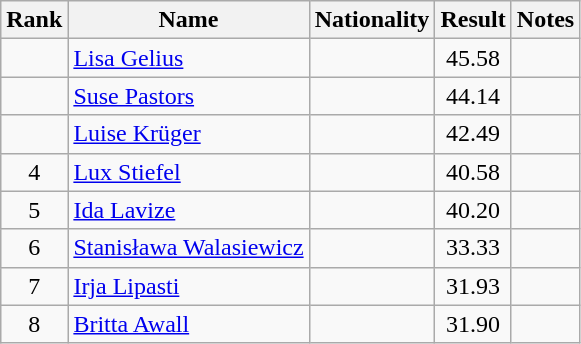<table class="wikitable sortable" style="text-align:center">
<tr>
<th>Rank</th>
<th>Name</th>
<th>Nationality</th>
<th>Result</th>
<th>Notes</th>
</tr>
<tr>
<td></td>
<td align=left><a href='#'>Lisa Gelius</a></td>
<td align=left></td>
<td>45.58</td>
<td></td>
</tr>
<tr>
<td></td>
<td align=left><a href='#'>Suse Pastors</a></td>
<td align=left></td>
<td>44.14</td>
<td></td>
</tr>
<tr>
<td></td>
<td align=left><a href='#'>Luise Krüger</a></td>
<td align=left></td>
<td>42.49</td>
<td></td>
</tr>
<tr>
<td>4</td>
<td align=left><a href='#'>Lux Stiefel</a></td>
<td align=left></td>
<td>40.58</td>
<td></td>
</tr>
<tr>
<td>5</td>
<td align=left><a href='#'>Ida Lavize</a></td>
<td align=left></td>
<td>40.20</td>
<td></td>
</tr>
<tr>
<td>6</td>
<td align=left><a href='#'>Stanisława Walasiewicz</a></td>
<td align=left></td>
<td>33.33</td>
<td></td>
</tr>
<tr>
<td>7</td>
<td align=left><a href='#'>Irja Lipasti</a></td>
<td align=left></td>
<td>31.93</td>
<td></td>
</tr>
<tr>
<td>8</td>
<td align=left><a href='#'>Britta Awall</a></td>
<td align=left></td>
<td>31.90</td>
<td></td>
</tr>
</table>
